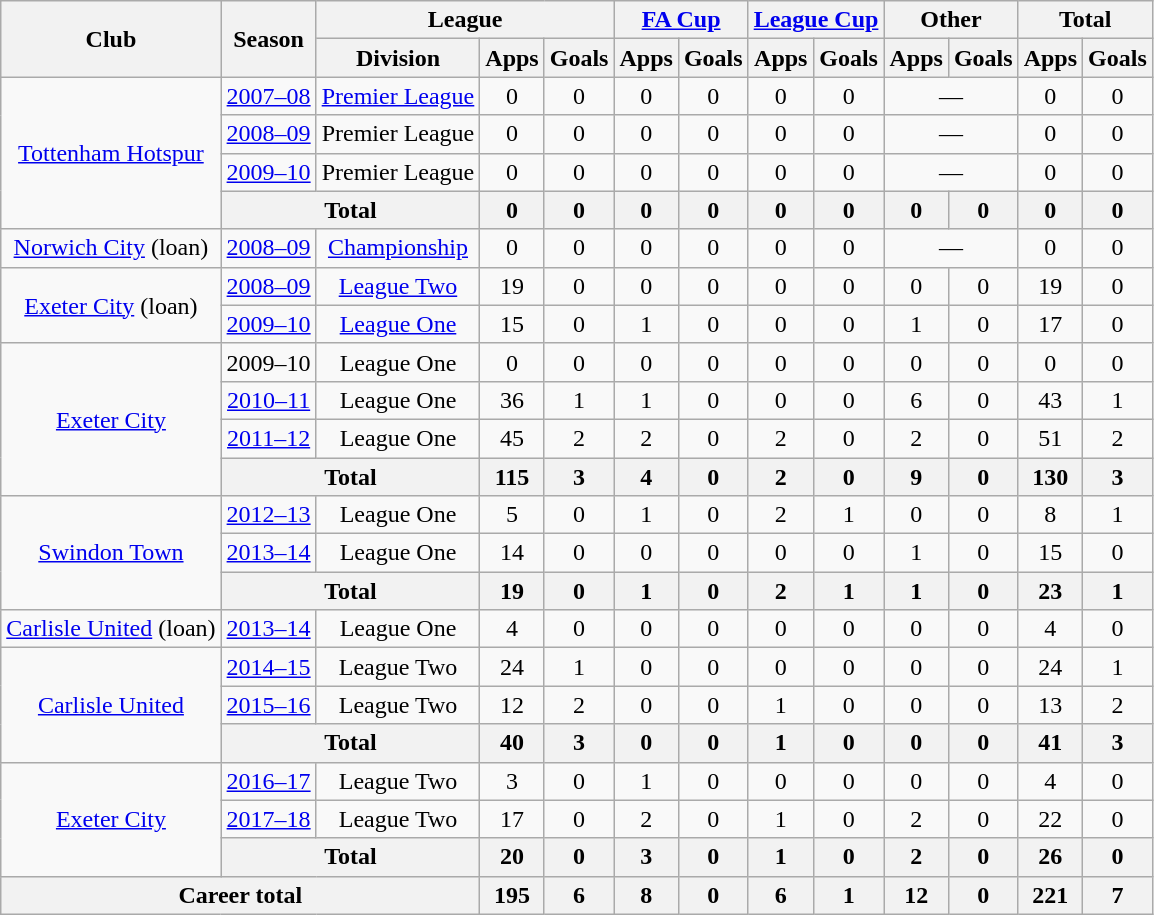<table class="wikitable" style="text-align: center;">
<tr>
<th rowspan="2">Club</th>
<th rowspan="2">Season</th>
<th colspan="3">League</th>
<th colspan="2"><a href='#'>FA Cup</a></th>
<th colspan="2"><a href='#'>League Cup</a></th>
<th colspan="2">Other</th>
<th colspan="2">Total</th>
</tr>
<tr>
<th>Division</th>
<th>Apps</th>
<th>Goals</th>
<th>Apps</th>
<th>Goals</th>
<th>Apps</th>
<th>Goals</th>
<th>Apps</th>
<th>Goals</th>
<th>Apps</th>
<th>Goals</th>
</tr>
<tr>
<td rowspan="4"><a href='#'>Tottenham Hotspur</a></td>
<td><a href='#'>2007–08</a></td>
<td><a href='#'>Premier League</a></td>
<td>0</td>
<td>0</td>
<td>0</td>
<td>0</td>
<td>0</td>
<td>0</td>
<td colspan="2">—</td>
<td>0</td>
<td>0</td>
</tr>
<tr>
<td><a href='#'>2008–09</a></td>
<td>Premier League</td>
<td>0</td>
<td>0</td>
<td>0</td>
<td>0</td>
<td>0</td>
<td>0</td>
<td colspan="2">—</td>
<td>0</td>
<td>0</td>
</tr>
<tr>
<td><a href='#'>2009–10</a></td>
<td>Premier League</td>
<td>0</td>
<td>0</td>
<td>0</td>
<td>0</td>
<td>0</td>
<td>0</td>
<td colspan="2">—</td>
<td>0</td>
<td>0</td>
</tr>
<tr>
<th colspan="2">Total</th>
<th>0</th>
<th>0</th>
<th>0</th>
<th>0</th>
<th>0</th>
<th>0</th>
<th>0</th>
<th>0</th>
<th>0</th>
<th>0</th>
</tr>
<tr>
<td rowspan="1"><a href='#'>Norwich City</a> (loan)</td>
<td><a href='#'>2008–09</a></td>
<td><a href='#'>Championship</a></td>
<td>0</td>
<td>0</td>
<td>0</td>
<td>0</td>
<td>0</td>
<td>0</td>
<td colspan="2">—</td>
<td>0</td>
<td>0</td>
</tr>
<tr>
<td rowspan="2"><a href='#'>Exeter City</a> (loan)</td>
<td><a href='#'>2008–09</a></td>
<td><a href='#'>League Two</a></td>
<td>19</td>
<td>0</td>
<td>0</td>
<td>0</td>
<td>0</td>
<td>0</td>
<td>0</td>
<td>0</td>
<td>19</td>
<td>0</td>
</tr>
<tr>
<td><a href='#'>2009–10</a></td>
<td><a href='#'>League One</a></td>
<td>15</td>
<td>0</td>
<td>1</td>
<td>0</td>
<td>0</td>
<td>0</td>
<td>1</td>
<td>0</td>
<td>17</td>
<td>0</td>
</tr>
<tr>
<td rowspan="4"><a href='#'>Exeter City</a></td>
<td>2009–10</td>
<td>League One</td>
<td>0</td>
<td>0</td>
<td>0</td>
<td>0</td>
<td>0</td>
<td>0</td>
<td>0</td>
<td>0</td>
<td>0</td>
<td>0</td>
</tr>
<tr>
<td><a href='#'>2010–11</a></td>
<td>League One</td>
<td>36</td>
<td>1</td>
<td>1</td>
<td>0</td>
<td>0</td>
<td>0</td>
<td>6</td>
<td>0</td>
<td>43</td>
<td>1</td>
</tr>
<tr>
<td><a href='#'>2011–12</a></td>
<td>League One</td>
<td>45</td>
<td>2</td>
<td>2</td>
<td>0</td>
<td>2</td>
<td>0</td>
<td>2</td>
<td>0</td>
<td>51</td>
<td>2</td>
</tr>
<tr>
<th colspan="2">Total</th>
<th>115</th>
<th>3</th>
<th>4</th>
<th>0</th>
<th>2</th>
<th>0</th>
<th>9</th>
<th>0</th>
<th>130</th>
<th>3</th>
</tr>
<tr>
<td rowspan="3"><a href='#'>Swindon Town</a></td>
<td><a href='#'>2012–13</a></td>
<td>League One</td>
<td>5</td>
<td>0</td>
<td>1</td>
<td>0</td>
<td>2</td>
<td>1</td>
<td>0</td>
<td>0</td>
<td>8</td>
<td>1</td>
</tr>
<tr>
<td><a href='#'>2013–14</a></td>
<td>League One</td>
<td>14</td>
<td>0</td>
<td>0</td>
<td>0</td>
<td>0</td>
<td>0</td>
<td>1</td>
<td>0</td>
<td>15</td>
<td>0</td>
</tr>
<tr>
<th colspan="2">Total</th>
<th>19</th>
<th>0</th>
<th>1</th>
<th>0</th>
<th>2</th>
<th>1</th>
<th>1</th>
<th>0</th>
<th>23</th>
<th>1</th>
</tr>
<tr>
<td rowspan="1"><a href='#'>Carlisle United</a> (loan)</td>
<td><a href='#'>2013–14</a></td>
<td>League One</td>
<td>4</td>
<td>0</td>
<td>0</td>
<td>0</td>
<td>0</td>
<td>0</td>
<td>0</td>
<td>0</td>
<td>4</td>
<td>0</td>
</tr>
<tr>
<td rowspan="3"><a href='#'>Carlisle United</a></td>
<td><a href='#'>2014–15</a></td>
<td>League Two</td>
<td>24</td>
<td>1</td>
<td>0</td>
<td>0</td>
<td>0</td>
<td>0</td>
<td>0</td>
<td>0</td>
<td>24</td>
<td>1</td>
</tr>
<tr>
<td><a href='#'>2015–16</a></td>
<td>League Two</td>
<td>12</td>
<td>2</td>
<td>0</td>
<td>0</td>
<td>1</td>
<td>0</td>
<td>0</td>
<td>0</td>
<td>13</td>
<td>2</td>
</tr>
<tr>
<th colspan="2">Total</th>
<th>40</th>
<th>3</th>
<th>0</th>
<th>0</th>
<th>1</th>
<th>0</th>
<th>0</th>
<th>0</th>
<th>41</th>
<th>3</th>
</tr>
<tr>
<td rowspan="3"><a href='#'>Exeter City</a></td>
<td><a href='#'>2016–17</a></td>
<td>League Two</td>
<td>3</td>
<td>0</td>
<td>1</td>
<td>0</td>
<td>0</td>
<td>0</td>
<td>0</td>
<td>0</td>
<td>4</td>
<td>0</td>
</tr>
<tr>
<td><a href='#'>2017–18</a></td>
<td>League Two</td>
<td>17</td>
<td>0</td>
<td>2</td>
<td>0</td>
<td>1</td>
<td>0</td>
<td>2</td>
<td>0</td>
<td>22</td>
<td>0</td>
</tr>
<tr>
<th colspan="2">Total</th>
<th>20</th>
<th>0</th>
<th>3</th>
<th>0</th>
<th>1</th>
<th>0</th>
<th>2</th>
<th>0</th>
<th>26</th>
<th>0</th>
</tr>
<tr>
<th colspan="3">Career total</th>
<th>195</th>
<th>6</th>
<th>8</th>
<th>0</th>
<th>6</th>
<th>1</th>
<th>12</th>
<th>0</th>
<th>221</th>
<th>7</th>
</tr>
</table>
